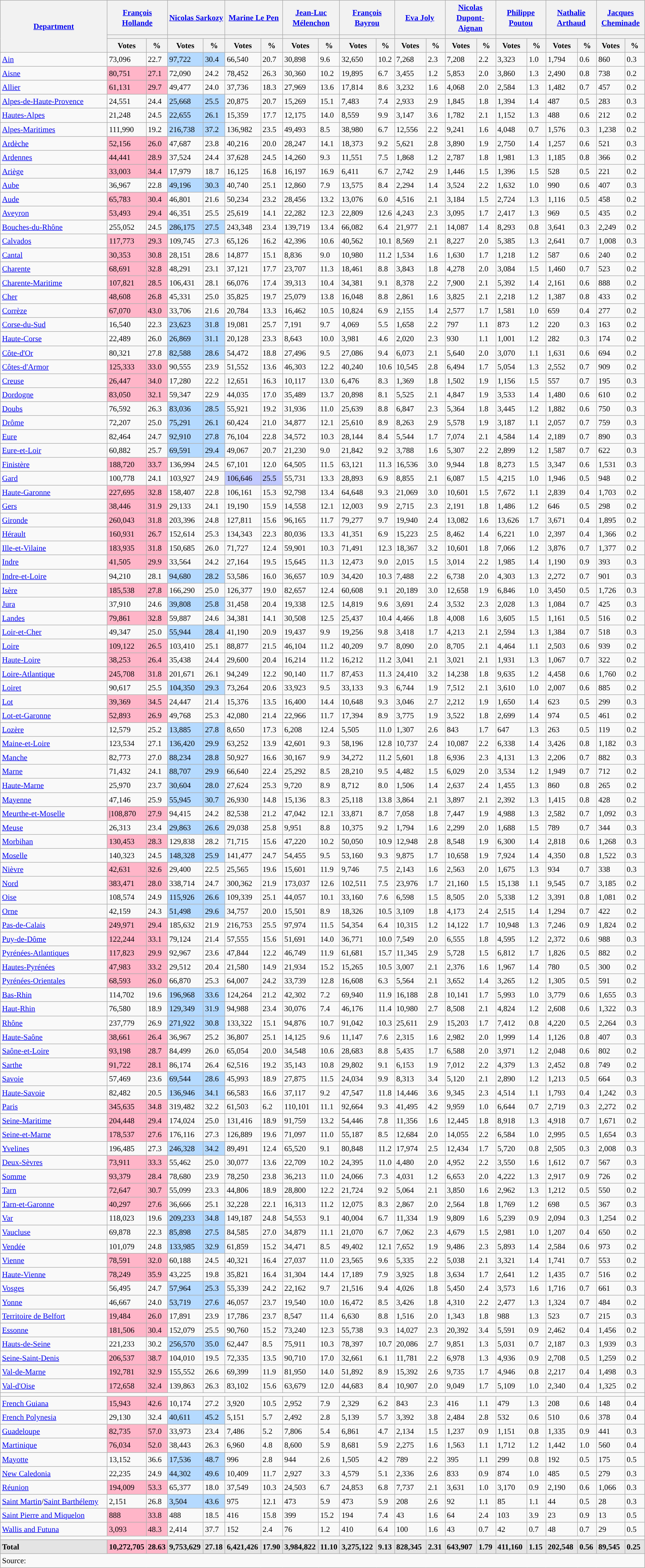<table class="wikitable sortable collapsible collapsed tpl-blanktable" style="text-align:left; font-size:95%; line-height:20px;">
<tr>
<th width="200" rowspan="3"><a href='#'>Department</a></th>
<th width="110" colspan="2"><a href='#'>François Hollande</a></th>
<th width="110" colspan="2"><a href='#'>Nicolas Sarkozy</a></th>
<th width="110" colspan="2"><a href='#'>Marine Le Pen</a></th>
<th width="110" colspan="2"><a href='#'>Jean-Luc Mélenchon</a></th>
<th width="110" colspan="2"><a href='#'>François Bayrou</a></th>
<th width="110" colspan="2"><a href='#'>Eva Joly</a></th>
<th width="110" colspan="2"><a href='#'>Nicolas Dupont-Aignan</a></th>
<th width="110" colspan="2"><a href='#'>Philippe Poutou</a></th>
<th width="110" colspan="2"><a href='#'>Nathalie Arthaud</a></th>
<th width="110" colspan="2"><a href='#'>Jacques Cheminade</a></th>
</tr>
<tr>
<th colspan="2" style="background:"></th>
<th colspan="2" style="background:"></th>
<th colspan="2" style="background:"></th>
<th colspan="2" style="background:"></th>
<th colspan="2" style="background:"></th>
<th colspan="2" style="background:"></th>
<th colspan="2" style="background:"></th>
<th colspan="2" style="background:"></th>
<th colspan="2" style="background:"></th>
<th colspan="2" style="background:"></th>
</tr>
<tr>
<th>Votes</th>
<th>%</th>
<th>Votes</th>
<th>%</th>
<th>Votes</th>
<th>%</th>
<th>Votes</th>
<th>%</th>
<th>Votes</th>
<th>%</th>
<th>Votes</th>
<th>%</th>
<th>Votes</th>
<th>%</th>
<th>Votes</th>
<th>%</th>
<th>Votes</th>
<th>%</th>
<th>Votes</th>
<th>%</th>
</tr>
<tr>
<td><a href='#'>Ain</a></td>
<td>73,096</td>
<td>22.7</td>
<td style="background:#B5DAFF;">97,722</td>
<td style="background:#B5DAFF;">30.4</td>
<td>66,540</td>
<td>20.7</td>
<td>30,898</td>
<td>9.6</td>
<td>32,650</td>
<td>10.2</td>
<td>7,268</td>
<td>2.3</td>
<td>7,208</td>
<td>2.2</td>
<td>3,323</td>
<td>1.0</td>
<td>1,794</td>
<td>0.6</td>
<td>860</td>
<td>0.3</td>
</tr>
<tr>
<td><a href='#'>Aisne</a></td>
<td style="background:#FFB5C8;">80,751</td>
<td style="background:#FFB5C8;">27.1</td>
<td>72,090</td>
<td>24.2</td>
<td>78,452</td>
<td>26.3</td>
<td>30,360</td>
<td>10.2</td>
<td>19,895</td>
<td>6.7</td>
<td>3,455</td>
<td>1.2</td>
<td>5,853</td>
<td>2.0</td>
<td>3,860</td>
<td>1.3</td>
<td>2,490</td>
<td>0.8</td>
<td>738</td>
<td>0.2</td>
</tr>
<tr>
<td><a href='#'>Allier</a></td>
<td style="background:#FFB5C8;">61,131</td>
<td style="background:#FFB5C8;">29.7</td>
<td>49,477</td>
<td>24.0</td>
<td>37,736</td>
<td>18.3</td>
<td>27,969</td>
<td>13.6</td>
<td>17,814</td>
<td>8.6</td>
<td>3,232</td>
<td>1.6</td>
<td>4,068</td>
<td>2.0</td>
<td>2,584</td>
<td>1.3</td>
<td>1,482</td>
<td>0.7</td>
<td>457</td>
<td>0.2</td>
</tr>
<tr>
<td><a href='#'>Alpes-de-Haute-Provence</a></td>
<td>24,551</td>
<td>24.4</td>
<td style="background:#B5DAFF;">25,668</td>
<td style="background:#B5DAFF;">25.5</td>
<td>20,875</td>
<td>20.7</td>
<td>15,269</td>
<td>15.1</td>
<td>7,483</td>
<td>7.4</td>
<td>2,933</td>
<td>2.9</td>
<td>1,845</td>
<td>1.8</td>
<td>1,394</td>
<td>1.4</td>
<td>487</td>
<td>0.5</td>
<td>283</td>
<td>0.3</td>
</tr>
<tr>
<td><a href='#'>Hautes-Alpes</a></td>
<td>21,248</td>
<td>24.5</td>
<td style="background:#B5DAFF;">22,655</td>
<td style="background:#B5DAFF;">26.1</td>
<td>15,359</td>
<td>17.7</td>
<td>12,175</td>
<td>14.0</td>
<td>8,559</td>
<td>9.9</td>
<td>3,147</td>
<td>3.6</td>
<td>1,782</td>
<td>2.1</td>
<td>1,152</td>
<td>1.3</td>
<td>488</td>
<td>0.6</td>
<td>212</td>
<td>0.2</td>
</tr>
<tr>
<td><a href='#'>Alpes-Maritimes</a></td>
<td>111,990</td>
<td>19.2</td>
<td style="background:#B5DAFF;">216,738</td>
<td style="background:#B5DAFF;">37.2</td>
<td>136,982</td>
<td>23.5</td>
<td>49,493</td>
<td>8.5</td>
<td>38,980</td>
<td>6.7</td>
<td>12,556</td>
<td>2.2</td>
<td>9,241</td>
<td>1.6</td>
<td>4,048</td>
<td>0.7</td>
<td>1,576</td>
<td>0.3</td>
<td>1,238</td>
<td>0.2</td>
</tr>
<tr>
<td><a href='#'>Ardèche</a></td>
<td style="background:#FFB5C8;">52,156</td>
<td style="background:#FFB5C8;">26.0</td>
<td>47,687</td>
<td>23.8</td>
<td>40,216</td>
<td>20.0</td>
<td>28,247</td>
<td>14.1</td>
<td>18,373</td>
<td>9.2</td>
<td>5,621</td>
<td>2.8</td>
<td>3,890</td>
<td>1.9</td>
<td>2,750</td>
<td>1.4</td>
<td>1,257</td>
<td>0.6</td>
<td>521</td>
<td>0.3</td>
</tr>
<tr>
<td><a href='#'>Ardennes</a></td>
<td style="background:#FFB5C8;">44,441</td>
<td style="background:#FFB5C8;">28.9</td>
<td>37,524</td>
<td>24.4</td>
<td>37,628</td>
<td>24.5</td>
<td>14,260</td>
<td>9.3</td>
<td>11,551</td>
<td>7.5</td>
<td>1,868</td>
<td>1.2</td>
<td>2,787</td>
<td>1.8</td>
<td>1,981</td>
<td>1.3</td>
<td>1,185</td>
<td>0.8</td>
<td>366</td>
<td>0.2</td>
</tr>
<tr>
<td><a href='#'>Ariège</a></td>
<td style="background:#FFB5C8;">33,003</td>
<td style="background:#FFB5C8;">34.4</td>
<td>17,979</td>
<td>18.7</td>
<td>16,125</td>
<td>16.8</td>
<td>16,197</td>
<td>16.9</td>
<td>6,411</td>
<td>6.7</td>
<td>2,742</td>
<td>2.9</td>
<td>1,446</td>
<td>1.5</td>
<td>1,396</td>
<td>1.5</td>
<td>528</td>
<td>0.5</td>
<td>221</td>
<td>0.2</td>
</tr>
<tr>
<td><a href='#'>Aube</a></td>
<td>36,967</td>
<td>22.8</td>
<td style="background:#B5DAFF;">49,196</td>
<td style="background:#B5DAFF;">30.3</td>
<td>40,740</td>
<td>25.1</td>
<td>12,860</td>
<td>7.9</td>
<td>13,575</td>
<td>8.4</td>
<td>2,294</td>
<td>1.4</td>
<td>3,524</td>
<td>2.2</td>
<td>1,632</td>
<td>1.0</td>
<td>990</td>
<td>0.6</td>
<td>407</td>
<td>0.3</td>
</tr>
<tr>
<td><a href='#'>Aude</a></td>
<td style="background:#FFB5C8;">65,783</td>
<td style="background:#FFB5C8;">30.4</td>
<td>46,801</td>
<td>21.6</td>
<td>50,234</td>
<td>23.2</td>
<td>28,456</td>
<td>13.2</td>
<td>13,076</td>
<td>6.0</td>
<td>4,516</td>
<td>2.1</td>
<td>3,184</td>
<td>1.5</td>
<td>2,724</td>
<td>1.3</td>
<td>1,116</td>
<td>0.5</td>
<td>458</td>
<td>0.2</td>
</tr>
<tr>
<td><a href='#'>Aveyron</a></td>
<td style="background:#FFB5C8;">53,493</td>
<td style="background:#FFB5C8;">29.4</td>
<td>46,351</td>
<td>25.5</td>
<td>25,619</td>
<td>14.1</td>
<td>22,282</td>
<td>12.3</td>
<td>22,809</td>
<td>12.6</td>
<td>4,243</td>
<td>2.3</td>
<td>3,095</td>
<td>1.7</td>
<td>2,417</td>
<td>1.3</td>
<td>969</td>
<td>0.5</td>
<td>435</td>
<td>0.2</td>
</tr>
<tr>
<td><a href='#'>Bouches-du-Rhône</a></td>
<td>255,052</td>
<td>24.5</td>
<td style="background:#B5DAFF;">286,175</td>
<td style="background:#B5DAFF;">27.5</td>
<td>243,348</td>
<td>23.4</td>
<td>139,719</td>
<td>13.4</td>
<td>66,082</td>
<td>6.4</td>
<td>21,977</td>
<td>2.1</td>
<td>14,087</td>
<td>1.4</td>
<td>8,293</td>
<td>0.8</td>
<td>3,641</td>
<td>0.3</td>
<td>2,249</td>
<td>0.2</td>
</tr>
<tr>
<td><a href='#'>Calvados</a></td>
<td style="background:#FFB5C8;">117,773</td>
<td style="background:#FFB5C8;">29.3</td>
<td>109,745</td>
<td>27.3</td>
<td>65,126</td>
<td>16.2</td>
<td>42,396</td>
<td>10.6</td>
<td>40,562</td>
<td>10.1</td>
<td>8,569</td>
<td>2.1</td>
<td>8,227</td>
<td>2.0</td>
<td>5,385</td>
<td>1.3</td>
<td>2,641</td>
<td>0.7</td>
<td>1,008</td>
<td>0.3</td>
</tr>
<tr>
<td><a href='#'>Cantal</a></td>
<td style="background:#FFB5C8;">30,353</td>
<td style="background:#FFB5C8;">30.8</td>
<td>28,151</td>
<td>28.6</td>
<td>14,877</td>
<td>15.1</td>
<td>8,836</td>
<td>9.0</td>
<td>10,980</td>
<td>11.2</td>
<td>1,534</td>
<td>1.6</td>
<td>1,630</td>
<td>1.7</td>
<td>1,218</td>
<td>1.2</td>
<td>587</td>
<td>0.6</td>
<td>240</td>
<td>0.2</td>
</tr>
<tr>
<td><a href='#'>Charente</a></td>
<td style="background:#FFB5C8;">68,691</td>
<td style="background:#FFB5C8;">32.8</td>
<td>48,291</td>
<td>23.1</td>
<td>37,121</td>
<td>17.7</td>
<td>23,707</td>
<td>11.3</td>
<td>18,461</td>
<td>8.8</td>
<td>3,843</td>
<td>1.8</td>
<td>4,278</td>
<td>2.0</td>
<td>3,084</td>
<td>1.5</td>
<td>1,460</td>
<td>0.7</td>
<td>523</td>
<td>0.2</td>
</tr>
<tr>
<td><a href='#'>Charente-Maritime</a></td>
<td style="background:#FFB5C8;">107,821</td>
<td style="background:#FFB5C8;">28.5</td>
<td>106,431</td>
<td>28.1</td>
<td>66,076</td>
<td>17.4</td>
<td>39,313</td>
<td>10.4</td>
<td>34,381</td>
<td>9.1</td>
<td>8,378</td>
<td>2.2</td>
<td>7,900</td>
<td>2.1</td>
<td>5,392</td>
<td>1.4</td>
<td>2,161</td>
<td>0.6</td>
<td>888</td>
<td>0.2</td>
</tr>
<tr>
<td><a href='#'>Cher</a></td>
<td style="background:#FFB5C8;">48,608</td>
<td style="background:#FFB5C8;">26.8</td>
<td>45,331</td>
<td>25.0</td>
<td>35,825</td>
<td>19.7</td>
<td>25,079</td>
<td>13.8</td>
<td>16,048</td>
<td>8.8</td>
<td>2,861</td>
<td>1.6</td>
<td>3,825</td>
<td>2.1</td>
<td>2,218</td>
<td>1.2</td>
<td>1,387</td>
<td>0.8</td>
<td>433</td>
<td>0.2</td>
</tr>
<tr>
<td><a href='#'>Corrèze</a></td>
<td style="background:#FFB5C8;">67,070</td>
<td style="background:#FFB5C8;">43.0</td>
<td>33,706</td>
<td>21.6</td>
<td>20,784</td>
<td>13.3</td>
<td>16,462</td>
<td>10.5</td>
<td>10,824</td>
<td>6.9</td>
<td>2,155</td>
<td>1.4</td>
<td>2,577</td>
<td>1.7</td>
<td>1,581</td>
<td>1.0</td>
<td>659</td>
<td>0.4</td>
<td>277</td>
<td>0.2</td>
</tr>
<tr>
<td><a href='#'>Corse-du-Sud</a></td>
<td>16,540</td>
<td>22.3</td>
<td style="background:#B5DAFF;">23,623</td>
<td style="background:#B5DAFF;">31.8</td>
<td>19,081</td>
<td>25.7</td>
<td>7,191</td>
<td>9.7</td>
<td>4,069</td>
<td>5.5</td>
<td>1,658</td>
<td>2.2</td>
<td>797</td>
<td>1.1</td>
<td>873</td>
<td>1.2</td>
<td>220</td>
<td>0.3</td>
<td>163</td>
<td>0.2</td>
</tr>
<tr>
<td><a href='#'>Haute-Corse</a></td>
<td>22,489</td>
<td>26.0</td>
<td style="background:#B5DAFF;">26,869</td>
<td style="background:#B5DAFF;">31.1</td>
<td>20,128</td>
<td>23.3</td>
<td>8,643</td>
<td>10.0</td>
<td>3,981</td>
<td>4.6</td>
<td>2,020</td>
<td>2.3</td>
<td>930</td>
<td>1.1</td>
<td>1,001</td>
<td>1.2</td>
<td>282</td>
<td>0.3</td>
<td>174</td>
<td>0.2</td>
</tr>
<tr>
<td><a href='#'>Côte-d'Or</a></td>
<td>80,321</td>
<td>27.8</td>
<td style="background:#B5DAFF;">82,588</td>
<td style="background:#B5DAFF;">28.6</td>
<td>54,472</td>
<td>18.8</td>
<td>27,496</td>
<td>9.5</td>
<td>27,086</td>
<td>9.4</td>
<td>6,073</td>
<td>2.1</td>
<td>5,640</td>
<td>2.0</td>
<td>3,070</td>
<td>1.1</td>
<td>1,631</td>
<td>0.6</td>
<td>694</td>
<td>0.2</td>
</tr>
<tr>
<td><a href='#'>Côtes-d'Armor</a></td>
<td style="background:#FFB5C8;">125,333</td>
<td style="background:#FFB5C8;">33.0</td>
<td>90,555</td>
<td>23.9</td>
<td>51,552</td>
<td>13.6</td>
<td>46,303</td>
<td>12.2</td>
<td>40,240</td>
<td>10.6</td>
<td>10,545</td>
<td>2.8</td>
<td>6,494</td>
<td>1.7</td>
<td>5,054</td>
<td>1.3</td>
<td>2,552</td>
<td>0.7</td>
<td>909</td>
<td>0.2</td>
</tr>
<tr>
<td><a href='#'>Creuse</a></td>
<td style="background:#FFB5C8;">26,447</td>
<td style="background:#FFB5C8;">34.0</td>
<td>17,280</td>
<td>22.2</td>
<td>12,651</td>
<td>16.3</td>
<td>10,117</td>
<td>13.0</td>
<td>6,476</td>
<td>8.3</td>
<td>1,369</td>
<td>1.8</td>
<td>1,502</td>
<td>1.9</td>
<td>1,156</td>
<td>1.5</td>
<td>557</td>
<td>0.7</td>
<td>195</td>
<td>0.3</td>
</tr>
<tr>
<td><a href='#'>Dordogne</a></td>
<td style="background:#FFB5C8;">83,050</td>
<td style="background:#FFB5C8;">32.1</td>
<td>59,347</td>
<td>22.9</td>
<td>44,035</td>
<td>17.0</td>
<td>35,489</td>
<td>13.7</td>
<td>20,898</td>
<td>8.1</td>
<td>5,525</td>
<td>2.1</td>
<td>4,847</td>
<td>1.9</td>
<td>3,533</td>
<td>1.4</td>
<td>1,480</td>
<td>0.6</td>
<td>610</td>
<td>0.2</td>
</tr>
<tr>
<td><a href='#'>Doubs</a></td>
<td>76,592</td>
<td>26.3</td>
<td style="background:#B5DAFF;">83,036</td>
<td style="background:#B5DAFF;">28.5</td>
<td>55,921</td>
<td>19.2</td>
<td>31,936</td>
<td>11.0</td>
<td>25,639</td>
<td>8.8</td>
<td>6,847</td>
<td>2.3</td>
<td>5,364</td>
<td>1.8</td>
<td>3,445</td>
<td>1.2</td>
<td>1,882</td>
<td>0.6</td>
<td>750</td>
<td>0.3</td>
</tr>
<tr>
<td><a href='#'>Drôme</a></td>
<td>72,207</td>
<td>25.0</td>
<td style="background:#B5DAFF;">75,291</td>
<td style="background:#B5DAFF;">26.1</td>
<td>60,424</td>
<td>21.0</td>
<td>34,877</td>
<td>12.1</td>
<td>25,610</td>
<td>8.9</td>
<td>8,263</td>
<td>2.9</td>
<td>5,578</td>
<td>1.9</td>
<td>3,187</td>
<td>1.1</td>
<td>2,057</td>
<td>0.7</td>
<td>759</td>
<td>0.3</td>
</tr>
<tr>
<td><a href='#'>Eure</a></td>
<td>82,464</td>
<td>24.7</td>
<td style="background:#B5DAFF;">92,910</td>
<td style="background:#B5DAFF;">27.8</td>
<td>76,104</td>
<td>22.8</td>
<td>34,572</td>
<td>10.3</td>
<td>28,144</td>
<td>8.4</td>
<td>5,544</td>
<td>1.7</td>
<td>7,074</td>
<td>2.1</td>
<td>4,584</td>
<td>1.4</td>
<td>2,189</td>
<td>0.7</td>
<td>890</td>
<td>0.3</td>
</tr>
<tr>
<td><a href='#'>Eure-et-Loir</a></td>
<td>60,882</td>
<td>25.7</td>
<td style="background:#B5DAFF;">69,591</td>
<td style="background:#B5DAFF;">29.4</td>
<td>49,067</td>
<td>20.7</td>
<td>21,230</td>
<td>9.0</td>
<td>21,842</td>
<td>9.2</td>
<td>3,788</td>
<td>1.6</td>
<td>5,307</td>
<td>2.2</td>
<td>2,899</td>
<td>1.2</td>
<td>1,587</td>
<td>0.7</td>
<td>622</td>
<td>0.3</td>
</tr>
<tr>
<td><a href='#'>Finistère</a></td>
<td style="background:#FFB5C8;">188,720</td>
<td style="background:#FFB5C8;">33.7</td>
<td>136,994</td>
<td>24.5</td>
<td>67,101</td>
<td>12.0</td>
<td>64,505</td>
<td>11.5</td>
<td>63,121</td>
<td>11.3</td>
<td>16,536</td>
<td>3.0</td>
<td>9,944</td>
<td>1.8</td>
<td>8,273</td>
<td>1.5</td>
<td>3,347</td>
<td>0.6</td>
<td>1,531</td>
<td>0.3</td>
</tr>
<tr>
<td><a href='#'>Gard</a></td>
<td>100,778</td>
<td>24.1</td>
<td>103,927</td>
<td>24.9</td>
<td style="background:#C1C9FF;">106,646</td>
<td style="background:#C1C9FF;">25.5</td>
<td>55,731</td>
<td>13.3</td>
<td>28,893</td>
<td>6.9</td>
<td>8,855</td>
<td>2.1</td>
<td>6,087</td>
<td>1.5</td>
<td>4,215</td>
<td>1.0</td>
<td>1,946</td>
<td>0.5</td>
<td>948</td>
<td>0.2</td>
</tr>
<tr>
<td><a href='#'>Haute-Garonne</a></td>
<td style="background:#FFB5C8;">227,695</td>
<td style="background:#FFB5C8;">32.8</td>
<td>158,407</td>
<td>22.8</td>
<td>106,161</td>
<td>15.3</td>
<td>92,798</td>
<td>13.4</td>
<td>64,648</td>
<td>9.3</td>
<td>21,069</td>
<td>3.0</td>
<td>10,601</td>
<td>1.5</td>
<td>7,672</td>
<td>1.1</td>
<td>2,839</td>
<td>0.4</td>
<td>1,703</td>
<td>0.2</td>
</tr>
<tr>
<td><a href='#'>Gers</a></td>
<td style="background:#FFB5C8;">38,446</td>
<td style="background:#FFB5C8;">31.9</td>
<td>29,133</td>
<td>24.1</td>
<td>19,190</td>
<td>15.9</td>
<td>14,558</td>
<td>12.1</td>
<td>12,003</td>
<td>9.9</td>
<td>2,715</td>
<td>2.3</td>
<td>2,191</td>
<td>1.8</td>
<td>1,486</td>
<td>1.2</td>
<td>646</td>
<td>0.5</td>
<td>298</td>
<td>0.2</td>
</tr>
<tr>
<td><a href='#'>Gironde</a></td>
<td style="background:#FFB5C8;">260,043</td>
<td style="background:#FFB5C8;">31.8</td>
<td>203,396</td>
<td>24.8</td>
<td>127,811</td>
<td>15.6</td>
<td>96,165</td>
<td>11.7</td>
<td>79,277</td>
<td>9.7</td>
<td>19,940</td>
<td>2.4</td>
<td>13,082</td>
<td>1.6</td>
<td>13,626</td>
<td>1.7</td>
<td>3,671</td>
<td>0.4</td>
<td>1,895</td>
<td>0.2</td>
</tr>
<tr>
<td><a href='#'>Hérault</a></td>
<td style="background:#FFB5C8;">160,931</td>
<td style="background:#FFB5C8;">26.7</td>
<td>152,614</td>
<td>25.3</td>
<td>134,343</td>
<td>22.3</td>
<td>80,036</td>
<td>13.3</td>
<td>41,351</td>
<td>6.9</td>
<td>15,223</td>
<td>2.5</td>
<td>8,462</td>
<td>1.4</td>
<td>6,221</td>
<td>1.0</td>
<td>2,397</td>
<td>0.4</td>
<td>1,366</td>
<td>0.2</td>
</tr>
<tr>
<td><a href='#'>Ille-et-Vilaine</a></td>
<td style="background:#FFB5C8;">183,935</td>
<td style="background:#FFB5C8;">31.8</td>
<td>150,685</td>
<td>26.0</td>
<td>71,727</td>
<td>12.4</td>
<td>59,901</td>
<td>10.3</td>
<td>71,491</td>
<td>12.3</td>
<td>18,367</td>
<td>3.2</td>
<td>10,601</td>
<td>1.8</td>
<td>7,066</td>
<td>1.2</td>
<td>3,876</td>
<td>0.7</td>
<td>1,377</td>
<td>0.2</td>
</tr>
<tr>
<td><a href='#'>Indre</a></td>
<td style="background:#FFB5C8;">41,505</td>
<td style="background:#FFB5C8;">29.9</td>
<td>33,564</td>
<td>24.2</td>
<td>27,164</td>
<td>19.5</td>
<td>15,645</td>
<td>11.3</td>
<td>12,473</td>
<td>9.0</td>
<td>2,015</td>
<td>1.5</td>
<td>3,014</td>
<td>2.2</td>
<td>1,985</td>
<td>1.4</td>
<td>1,190</td>
<td>0.9</td>
<td>393</td>
<td>0.3</td>
</tr>
<tr>
<td><a href='#'>Indre-et-Loire</a></td>
<td>94,210</td>
<td>28.1</td>
<td style="background:#B5DAFF;">94,680</td>
<td style="background:#B5DAFF;">28.2</td>
<td>53,586</td>
<td>16.0</td>
<td>36,657</td>
<td>10.9</td>
<td>34,420</td>
<td>10.3</td>
<td>7,488</td>
<td>2.2</td>
<td>6,738</td>
<td>2.0</td>
<td>4,303</td>
<td>1.3</td>
<td>2,272</td>
<td>0.7</td>
<td>901</td>
<td>0.3</td>
</tr>
<tr>
<td><a href='#'>Isère</a></td>
<td style="background:#FFB5C8;">185,538</td>
<td style="background:#FFB5C8;">27.8</td>
<td>166,290</td>
<td>25.0</td>
<td>126,377</td>
<td>19.0</td>
<td>82,657</td>
<td>12.4</td>
<td>60,608</td>
<td>9.1</td>
<td>20,189</td>
<td>3.0</td>
<td>12,658</td>
<td>1.9</td>
<td>6,846</td>
<td>1.0</td>
<td>3,450</td>
<td>0.5</td>
<td>1,726</td>
<td>0.3</td>
</tr>
<tr>
<td><a href='#'>Jura</a></td>
<td>37,910</td>
<td>24.6</td>
<td style="background:#B5DAFF;">39,808</td>
<td style="background:#B5DAFF;">25.8</td>
<td>31,458</td>
<td>20.4</td>
<td>19,338</td>
<td>12.5</td>
<td>14,819</td>
<td>9.6</td>
<td>3,691</td>
<td>2.4</td>
<td>3,532</td>
<td>2.3</td>
<td>2,028</td>
<td>1.3</td>
<td>1,084</td>
<td>0.7</td>
<td>425</td>
<td>0.3</td>
</tr>
<tr>
<td><a href='#'>Landes</a></td>
<td style="background:#FFB5C8;">79,861</td>
<td style="background:#FFB5C8;">32.8</td>
<td>59,887</td>
<td>24.6</td>
<td>34,381</td>
<td>14.1</td>
<td>30,508</td>
<td>12.5</td>
<td>25,437</td>
<td>10.4</td>
<td>4,466</td>
<td>1.8</td>
<td>4,008</td>
<td>1.6</td>
<td>3,605</td>
<td>1.5</td>
<td>1,161</td>
<td>0.5</td>
<td>516</td>
<td>0.2</td>
</tr>
<tr>
<td><a href='#'>Loir-et-Cher</a></td>
<td>49,347</td>
<td>25.0</td>
<td style="background:#B5DAFF;">55,944</td>
<td style="background:#B5DAFF;">28.4</td>
<td>41,190</td>
<td>20.9</td>
<td>19,437</td>
<td>9.9</td>
<td>19,256</td>
<td>9.8</td>
<td>3,418</td>
<td>1.7</td>
<td>4,213</td>
<td>2.1</td>
<td>2,594</td>
<td>1.3</td>
<td>1,384</td>
<td>0.7</td>
<td>518</td>
<td>0.3</td>
</tr>
<tr>
<td><a href='#'>Loire</a></td>
<td style="background:#FFB5C8;">109,122</td>
<td style="background:#FFB5C8;">26.5</td>
<td>103,410</td>
<td>25.1</td>
<td>88,877</td>
<td>21.5</td>
<td>46,104</td>
<td>11.2</td>
<td>40,209</td>
<td>9.7</td>
<td>8,090</td>
<td>2.0</td>
<td>8,705</td>
<td>2.1</td>
<td>4,464</td>
<td>1.1</td>
<td>2,503</td>
<td>0.6</td>
<td>939</td>
<td>0.2</td>
</tr>
<tr>
<td><a href='#'>Haute-Loire</a></td>
<td style="background:#FFB5C8;">38,253</td>
<td style="background:#FFB5C8;">26.4</td>
<td>35,438</td>
<td>24.4</td>
<td>29,600</td>
<td>20.4</td>
<td>16,214</td>
<td>11.2</td>
<td>16,212</td>
<td>11.2</td>
<td>3,041</td>
<td>2.1</td>
<td>3,021</td>
<td>2.1</td>
<td>1,931</td>
<td>1.3</td>
<td>1,067</td>
<td>0.7</td>
<td>322</td>
<td>0.2</td>
</tr>
<tr>
<td><a href='#'>Loire-Atlantique</a></td>
<td style="background:#FFB5C8;">245,708</td>
<td style="background:#FFB5C8;">31.8</td>
<td>201,671</td>
<td>26.1</td>
<td>94,249</td>
<td>12.2</td>
<td>90,140</td>
<td>11.7</td>
<td>87,453</td>
<td>11.3</td>
<td>24,410</td>
<td>3.2</td>
<td>14,238</td>
<td>1.8</td>
<td>9,635</td>
<td>1.2</td>
<td>4,458</td>
<td>0.6</td>
<td>1,760</td>
<td>0.2</td>
</tr>
<tr>
<td><a href='#'>Loiret</a></td>
<td>90,617</td>
<td>25.5</td>
<td style="background:#B5DAFF;">104,350</td>
<td style="background:#B5DAFF;">29.3</td>
<td>73,264</td>
<td>20.6</td>
<td>33,923</td>
<td>9.5</td>
<td>33,133</td>
<td>9.3</td>
<td>6,744</td>
<td>1.9</td>
<td>7,512</td>
<td>2.1</td>
<td>3,610</td>
<td>1.0</td>
<td>2,007</td>
<td>0.6</td>
<td>885</td>
<td>0.2</td>
</tr>
<tr>
<td><a href='#'>Lot</a></td>
<td style="background:#FFB5C8;">39,369</td>
<td style="background:#FFB5C8;">34.5</td>
<td>24,447</td>
<td>21.4</td>
<td>15,376</td>
<td>13.5</td>
<td>16,400</td>
<td>14.4</td>
<td>10,648</td>
<td>9.3</td>
<td>3,046</td>
<td>2.7</td>
<td>2,212</td>
<td>1.9</td>
<td>1,650</td>
<td>1.4</td>
<td>623</td>
<td>0.5</td>
<td>299</td>
<td>0.3</td>
</tr>
<tr>
<td><a href='#'>Lot-et-Garonne</a></td>
<td style="background:#FFB5C8;">52,893</td>
<td style="background:#FFB5C8;">26.9</td>
<td>49,768</td>
<td>25.3</td>
<td>42,080</td>
<td>21.4</td>
<td>22,966</td>
<td>11.7</td>
<td>17,394</td>
<td>8.9</td>
<td>3,775</td>
<td>1.9</td>
<td>3,522</td>
<td>1.8</td>
<td>2,699</td>
<td>1.4</td>
<td>974</td>
<td>0.5</td>
<td>461</td>
<td>0.2</td>
</tr>
<tr>
<td><a href='#'>Lozère</a></td>
<td>12,579</td>
<td>25.2</td>
<td style="background:#B5DAFF;">13,885</td>
<td style="background:#B5DAFF;">27.8</td>
<td>8,650</td>
<td>17.3</td>
<td>6,208</td>
<td>12.4</td>
<td>5,505</td>
<td>11.0</td>
<td>1,307</td>
<td>2.6</td>
<td>843</td>
<td>1.7</td>
<td>647</td>
<td>1.3</td>
<td>263</td>
<td>0.5</td>
<td>119</td>
<td>0.2</td>
</tr>
<tr>
<td><a href='#'>Maine-et-Loire</a></td>
<td>123,534</td>
<td>27.1</td>
<td style="background:#B5DAFF;">136,420</td>
<td style="background:#B5DAFF;">29.9</td>
<td>63,252</td>
<td>13.9</td>
<td>42,601</td>
<td>9.3</td>
<td>58,196</td>
<td>12.8</td>
<td>10,737</td>
<td>2.4</td>
<td>10,087</td>
<td>2.2</td>
<td>6,338</td>
<td>1.4</td>
<td>3,426</td>
<td>0.8</td>
<td>1,182</td>
<td>0.3</td>
</tr>
<tr>
<td><a href='#'>Manche</a></td>
<td>82,773</td>
<td>27.0</td>
<td style="background:#B5DAFF;">88,234</td>
<td style="background:#B5DAFF;">28.8</td>
<td>50,927</td>
<td>16.6</td>
<td>30,167</td>
<td>9.9</td>
<td>34,272</td>
<td>11.2</td>
<td>5,601</td>
<td>1.8</td>
<td>6,936</td>
<td>2.3</td>
<td>4,131</td>
<td>1.3</td>
<td>2,206</td>
<td>0.7</td>
<td>882</td>
<td>0.3</td>
</tr>
<tr>
<td><a href='#'>Marne</a></td>
<td>71,432</td>
<td>24.1</td>
<td style="background:#B5DAFF;">88,707</td>
<td style="background:#B5DAFF;">29.9</td>
<td>66,640</td>
<td>22.4</td>
<td>25,292</td>
<td>8.5</td>
<td>28,210</td>
<td>9.5</td>
<td>4,482</td>
<td>1.5</td>
<td>6,029</td>
<td>2.0</td>
<td>3,534</td>
<td>1.2</td>
<td>1,949</td>
<td>0.7</td>
<td>712</td>
<td>0.2</td>
</tr>
<tr>
<td><a href='#'>Haute-Marne</a></td>
<td>25,970</td>
<td>23.7</td>
<td style="background:#B5DAFF;">30,604</td>
<td style="background:#B5DAFF;">28.0</td>
<td>27,624</td>
<td>25.3</td>
<td>9,720</td>
<td>8.9</td>
<td>8,712</td>
<td>8.0</td>
<td>1,506</td>
<td>1.4</td>
<td>2,637</td>
<td>2.4</td>
<td>1,455</td>
<td>1.3</td>
<td>860</td>
<td>0.8</td>
<td>265</td>
<td>0.2</td>
</tr>
<tr>
<td><a href='#'>Mayenne</a></td>
<td>47,146</td>
<td>25.9</td>
<td style="background:#B5DAFF;">55,945</td>
<td style="background:#B5DAFF;">30.7</td>
<td>26,930</td>
<td>14.8</td>
<td>15,136</td>
<td>8.3</td>
<td>25,118</td>
<td>13.8</td>
<td>3,864</td>
<td>2.1</td>
<td>3,897</td>
<td>2.1</td>
<td>2,392</td>
<td>1.3</td>
<td>1,415</td>
<td>0.8</td>
<td>428</td>
<td>0.2</td>
</tr>
<tr>
<td><a href='#'>Meurthe-et-Moselle</a></td>
<td style="background:#FFB5C8;">|108,870</td>
<td style="background:#FFB5C8;">27.9</td>
<td>94,415</td>
<td>24.2</td>
<td>82,538</td>
<td>21.2</td>
<td>47,042</td>
<td>12.1</td>
<td>33,871</td>
<td>8.7</td>
<td>7,058</td>
<td>1.8</td>
<td>7,447</td>
<td>1.9</td>
<td>4,988</td>
<td>1.3</td>
<td>2,582</td>
<td>0.7</td>
<td>1,092</td>
<td>0.3</td>
</tr>
<tr>
<td><a href='#'>Meuse</a></td>
<td>26,313</td>
<td>23.4</td>
<td style="background:#B5DAFF;">29,863</td>
<td style="background:#B5DAFF;">26.6</td>
<td>29,038</td>
<td>25.8</td>
<td>9,951</td>
<td>8.8</td>
<td>10,375</td>
<td>9.2</td>
<td>1,794</td>
<td>1.6</td>
<td>2,299</td>
<td>2.0</td>
<td>1,688</td>
<td>1.5</td>
<td>789</td>
<td>0.7</td>
<td>344</td>
<td>0.3</td>
</tr>
<tr>
<td><a href='#'>Morbihan</a></td>
<td style="background:#FFB5C8;">130,453</td>
<td style="background:#FFB5C8;">28.3</td>
<td>129,838</td>
<td>28.2</td>
<td>71,715</td>
<td>15.6</td>
<td>47,220</td>
<td>10.2</td>
<td>50,050</td>
<td>10.9</td>
<td>12,948</td>
<td>2.8</td>
<td>8,548</td>
<td>1.9</td>
<td>6,300</td>
<td>1.4</td>
<td>2,818</td>
<td>0.6</td>
<td>1,268</td>
<td>0.3</td>
</tr>
<tr>
<td><a href='#'>Moselle</a></td>
<td>140,323</td>
<td>24.5</td>
<td style="background:#B5DAFF;">148,328</td>
<td style="background:#B5DAFF;">25.9</td>
<td>141,477</td>
<td>24.7</td>
<td>54,455</td>
<td>9.5</td>
<td>53,160</td>
<td>9.3</td>
<td>9,875</td>
<td>1.7</td>
<td>10,658</td>
<td>1.9</td>
<td>7,924</td>
<td>1.4</td>
<td>4,350</td>
<td>0.8</td>
<td>1,522</td>
<td>0.3</td>
</tr>
<tr>
<td><a href='#'>Nièvre</a></td>
<td style="background:#FFB5C8;">42,631</td>
<td style="background:#FFB5C8;">32.6</td>
<td>29,400</td>
<td>22.5</td>
<td>25,565</td>
<td>19.6</td>
<td>15,601</td>
<td>11.9</td>
<td>9,746</td>
<td>7.5</td>
<td>2,143</td>
<td>1.6</td>
<td>2,563</td>
<td>2.0</td>
<td>1,675</td>
<td>1.3</td>
<td>934</td>
<td>0.7</td>
<td>338</td>
<td>0.3</td>
</tr>
<tr>
<td><a href='#'>Nord</a></td>
<td style="background:#FFB5C8;">383,471</td>
<td style="background:#FFB5C8;">28.0</td>
<td>338,714</td>
<td>24.7</td>
<td>300,362</td>
<td>21.9</td>
<td>173,037</td>
<td>12.6</td>
<td>102,511</td>
<td>7.5</td>
<td>23,976</td>
<td>1.7</td>
<td>21,160</td>
<td>1.5</td>
<td>15,138</td>
<td>1.1</td>
<td>9,545</td>
<td>0.7</td>
<td>3,185</td>
<td>0.2</td>
</tr>
<tr>
<td><a href='#'>Oise</a></td>
<td>108,574</td>
<td>24.9</td>
<td style="background:#B5DAFF;">115,926</td>
<td style="background:#B5DAFF;">26.6</td>
<td>109,339</td>
<td>25.1</td>
<td>44,057</td>
<td>10.1</td>
<td>33,160</td>
<td>7.6</td>
<td>6,598</td>
<td>1.5</td>
<td>8,505</td>
<td>2.0</td>
<td>5,338</td>
<td>1.2</td>
<td>3,391</td>
<td>0.8</td>
<td>1,081</td>
<td>0.2</td>
</tr>
<tr>
<td><a href='#'>Orne</a></td>
<td>42,159</td>
<td>24.3</td>
<td style="background:#B5DAFF;">51,498</td>
<td style="background:#B5DAFF;">29.6</td>
<td>34,757</td>
<td>20.0</td>
<td>15,501</td>
<td>8.9</td>
<td>18,326</td>
<td>10.5</td>
<td>3,109</td>
<td>1.8</td>
<td>4,173</td>
<td>2.4</td>
<td>2,515</td>
<td>1.4</td>
<td>1,294</td>
<td>0.7</td>
<td>422</td>
<td>0.2</td>
</tr>
<tr>
<td><a href='#'>Pas-de-Calais</a></td>
<td style="background:#FFB5C8;">249,971</td>
<td style="background:#FFB5C8;">29.4</td>
<td>185,632</td>
<td>21.9</td>
<td>216,753</td>
<td>25.5</td>
<td>97,974</td>
<td>11.5</td>
<td>54,354</td>
<td>6.4</td>
<td>10,315</td>
<td>1.2</td>
<td>14,122</td>
<td>1.7</td>
<td>10,948</td>
<td>1.3</td>
<td>7,246</td>
<td>0.9</td>
<td>1,824</td>
<td>0.2</td>
</tr>
<tr>
<td><a href='#'>Puy-de-Dôme</a></td>
<td style="background:#FFB5C8;">122,244</td>
<td style="background:#FFB5C8;">33.1</td>
<td>79,124</td>
<td>21.4</td>
<td>57,555</td>
<td>15.6</td>
<td>51,691</td>
<td>14.0</td>
<td>36,771</td>
<td>10.0</td>
<td>7,549</td>
<td>2.0</td>
<td>6,555</td>
<td>1.8</td>
<td>4,595</td>
<td>1.2</td>
<td>2,372</td>
<td>0.6</td>
<td>988</td>
<td>0.3</td>
</tr>
<tr>
<td><a href='#'>Pyrénées-Atlantiques</a></td>
<td style="background:#FFB5C8;">117,823</td>
<td style="background:#FFB5C8;">29.9</td>
<td>92,967</td>
<td>23.6</td>
<td>47,844</td>
<td>12.2</td>
<td>46,749</td>
<td>11.9</td>
<td>61,681</td>
<td>15.7</td>
<td>11,345</td>
<td>2.9</td>
<td>5,728</td>
<td>1.5</td>
<td>6,812</td>
<td>1.7</td>
<td>1,826</td>
<td>0.5</td>
<td>882</td>
<td>0.2</td>
</tr>
<tr>
<td><a href='#'>Hautes-Pyrénées</a></td>
<td style="background:#FFB5C8;">47,983</td>
<td style="background:#FFB5C8;">33.2</td>
<td>29,512</td>
<td>20.4</td>
<td>21,580</td>
<td>14.9</td>
<td>21,934</td>
<td>15.2</td>
<td>15,265</td>
<td>10.5</td>
<td>3,007</td>
<td>2.1</td>
<td>2,376</td>
<td>1.6</td>
<td>1,967</td>
<td>1.4</td>
<td>780</td>
<td>0.5</td>
<td>300</td>
<td>0.2</td>
</tr>
<tr>
<td><a href='#'>Pyrénées-Orientales</a></td>
<td style="background:#FFB5C8;">68,593</td>
<td style="background:#FFB5C8;">26.0</td>
<td>66,870</td>
<td>25.3</td>
<td>64,007</td>
<td>24.2</td>
<td>33,739</td>
<td>12.8</td>
<td>16,608</td>
<td>6.3</td>
<td>5,564</td>
<td>2.1</td>
<td>3,652</td>
<td>1.4</td>
<td>3,265</td>
<td>1.2</td>
<td>1,305</td>
<td>0.5</td>
<td>591</td>
<td>0.2</td>
</tr>
<tr>
<td><a href='#'>Bas-Rhin</a></td>
<td>114,702</td>
<td>19.6</td>
<td style="background:#B5DAFF;">196,968</td>
<td style="background:#B5DAFF;">33.6</td>
<td>124,264</td>
<td>21.2</td>
<td>42,302</td>
<td>7.2</td>
<td>69,940</td>
<td>11.9</td>
<td>16,188</td>
<td>2.8</td>
<td>10,141</td>
<td>1.7</td>
<td>5,993</td>
<td>1.0</td>
<td>3,779</td>
<td>0.6</td>
<td>1,655</td>
<td>0.3</td>
</tr>
<tr>
<td><a href='#'>Haut-Rhin</a></td>
<td>76,580</td>
<td>18.9</td>
<td style="background:#B5DAFF;">129,349</td>
<td style="background:#B5DAFF;">31.9</td>
<td>94,988</td>
<td>23.4</td>
<td>30,076</td>
<td>7.4</td>
<td>46,176</td>
<td>11.4</td>
<td>10,980</td>
<td>2.7</td>
<td>8,508</td>
<td>2.1</td>
<td>4,824</td>
<td>1.2</td>
<td>2,608</td>
<td>0.6</td>
<td>1,322</td>
<td>0.3</td>
</tr>
<tr>
<td><a href='#'>Rhône</a></td>
<td>237,779</td>
<td>26.9</td>
<td style="background:#B5DAFF;">271,922</td>
<td style="background:#B5DAFF;">30.8</td>
<td>133,322</td>
<td>15.1</td>
<td>94,876</td>
<td>10.7</td>
<td>91,042</td>
<td>10.3</td>
<td>25,611</td>
<td>2.9</td>
<td>15,203</td>
<td>1.7</td>
<td>7,412</td>
<td>0.8</td>
<td>4,220</td>
<td>0.5</td>
<td>2,264</td>
<td>0.3</td>
</tr>
<tr>
<td><a href='#'>Haute-Saône</a></td>
<td style="background:#FFB5C8;">38,661</td>
<td style="background:#FFB5C8;">26.4</td>
<td>36,967</td>
<td>25.2</td>
<td>36,807</td>
<td>25.1</td>
<td>14,125</td>
<td>9.6</td>
<td>11,147</td>
<td>7.6</td>
<td>2,315</td>
<td>1.6</td>
<td>2,982</td>
<td>2.0</td>
<td>1,999</td>
<td>1.4</td>
<td>1,126</td>
<td>0.8</td>
<td>407</td>
<td>0.3</td>
</tr>
<tr>
<td><a href='#'>Saône-et-Loire</a></td>
<td style="background:#FFB5C8;">93,198</td>
<td style="background:#FFB5C8;">28.7</td>
<td>84,499</td>
<td>26.0</td>
<td>65,054</td>
<td>20.0</td>
<td>34,548</td>
<td>10.6</td>
<td>28,683</td>
<td>8.8</td>
<td>5,435</td>
<td>1.7</td>
<td>6,588</td>
<td>2.0</td>
<td>3,971</td>
<td>1.2</td>
<td>2,048</td>
<td>0.6</td>
<td>802</td>
<td>0.2</td>
</tr>
<tr>
<td><a href='#'>Sarthe</a></td>
<td style="background:#FFB5C8;">91,722</td>
<td style="background:#FFB5C8;">28.1</td>
<td>86,174</td>
<td>26.4</td>
<td>62,516</td>
<td>19.2</td>
<td>35,143</td>
<td>10.8</td>
<td>29,802</td>
<td>9.1</td>
<td>6,153</td>
<td>1.9</td>
<td>7,012</td>
<td>2.2</td>
<td>4,379</td>
<td>1.3</td>
<td>2,452</td>
<td>0.8</td>
<td>749</td>
<td>0.2</td>
</tr>
<tr>
<td><a href='#'>Savoie</a></td>
<td>57,469</td>
<td>23.6</td>
<td style="background:#B5DAFF;">69,544</td>
<td style="background:#B5DAFF;">28.6</td>
<td>45,993</td>
<td>18.9</td>
<td>27,875</td>
<td>11.5</td>
<td>24,034</td>
<td>9.9</td>
<td>8,313</td>
<td>3.4</td>
<td>5,120</td>
<td>2.1</td>
<td>2,890</td>
<td>1.2</td>
<td>1,213</td>
<td>0.5</td>
<td>664</td>
<td>0.3</td>
</tr>
<tr>
<td><a href='#'>Haute-Savoie</a></td>
<td>82,482</td>
<td>20.5</td>
<td style="background:#B5DAFF;">136,946</td>
<td style="background:#B5DAFF;">34.1</td>
<td>66,583</td>
<td>16.6</td>
<td>37,117</td>
<td>9.2</td>
<td>47,547</td>
<td>11.8</td>
<td>14,446</td>
<td>3.6</td>
<td>9,345</td>
<td>2.3</td>
<td>4,514</td>
<td>1.1</td>
<td>1,793</td>
<td>0.4</td>
<td>1,242</td>
<td>0.3</td>
</tr>
<tr>
<td><a href='#'>Paris</a></td>
<td style="background:#FFB5C8;">345,635</td>
<td style="background:#FFB5C8;">34.8</td>
<td>319,482</td>
<td>32.2</td>
<td>61,503</td>
<td>6.2</td>
<td>110,101</td>
<td>11.1</td>
<td>92,664</td>
<td>9.3</td>
<td>41,495</td>
<td>4.2</td>
<td>9,959</td>
<td>1.0</td>
<td>6,644</td>
<td>0.7</td>
<td>2,719</td>
<td>0.3</td>
<td>2,272</td>
<td>0.2</td>
</tr>
<tr>
<td><a href='#'>Seine-Maritime</a></td>
<td style="background:#FFB5C8;">204,448</td>
<td style="background:#FFB5C8;">29.4</td>
<td>174,024</td>
<td>25.0</td>
<td>131,416</td>
<td>18.9</td>
<td>91,759</td>
<td>13.2</td>
<td>54,446</td>
<td>7.8</td>
<td>11,356</td>
<td>1.6</td>
<td>12,445</td>
<td>1.8</td>
<td>8,918</td>
<td>1.3</td>
<td>4,918</td>
<td>0.7</td>
<td>1,671</td>
<td>0.2</td>
</tr>
<tr>
<td><a href='#'>Seine-et-Marne</a></td>
<td style="background:#FFB5C8;">178,537</td>
<td style="background:#FFB5C8;">27.6</td>
<td>176,116</td>
<td>27.3</td>
<td>126,889</td>
<td>19.6</td>
<td>71,097</td>
<td>11.0</td>
<td>55,187</td>
<td>8.5</td>
<td>12,684</td>
<td>2.0</td>
<td>14,055</td>
<td>2.2</td>
<td>6,584</td>
<td>1.0</td>
<td>2,995</td>
<td>0.5</td>
<td>1,654</td>
<td>0.3</td>
</tr>
<tr>
<td><a href='#'>Yvelines</a></td>
<td>196,485</td>
<td>27.3</td>
<td style="background:#B5DAFF;">246,328</td>
<td style="background:#B5DAFF;">34.2</td>
<td>89,491</td>
<td>12.4</td>
<td>65,520</td>
<td>9.1</td>
<td>80,848</td>
<td>11.2</td>
<td>17,974</td>
<td>2.5</td>
<td>12,434</td>
<td>1.7</td>
<td>5,720</td>
<td>0.8</td>
<td>2,505</td>
<td>0.3</td>
<td>2,008</td>
<td>0.3</td>
</tr>
<tr>
<td><a href='#'>Deux-Sèvres</a></td>
<td style="background:#FFB5C8;">73,911</td>
<td style="background:#FFB5C8;">33.3</td>
<td>55,462</td>
<td>25.0</td>
<td>30,077</td>
<td>13.6</td>
<td>22,709</td>
<td>10.2</td>
<td>24,395</td>
<td>11.0</td>
<td>4,480</td>
<td>2.0</td>
<td>4,952</td>
<td>2.2</td>
<td>3,550</td>
<td>1.6</td>
<td>1,612</td>
<td>0.7</td>
<td>567</td>
<td>0.3</td>
</tr>
<tr>
<td><a href='#'>Somme</a></td>
<td style="background:#FFB5C8;">93,379</td>
<td style="background:#FFB5C8;">28.4</td>
<td>78,680</td>
<td>23.9</td>
<td>78,250</td>
<td>23.8</td>
<td>36,213</td>
<td>11.0</td>
<td>24,066</td>
<td>7.3</td>
<td>4,031</td>
<td>1.2</td>
<td>6,653</td>
<td>2.0</td>
<td>4,222</td>
<td>1.3</td>
<td>2,917</td>
<td>0.9</td>
<td>726</td>
<td>0.2</td>
</tr>
<tr>
<td><a href='#'>Tarn</a></td>
<td style="background:#FFB5C8;">72,647</td>
<td style="background:#FFB5C8;">30.7</td>
<td>55,099</td>
<td>23.3</td>
<td>44,806</td>
<td>18.9</td>
<td>28,800</td>
<td>12.2</td>
<td>21,724</td>
<td>9.2</td>
<td>5,064</td>
<td>2.1</td>
<td>3,850</td>
<td>1.6</td>
<td>2,962</td>
<td>1.3</td>
<td>1,212</td>
<td>0.5</td>
<td>550</td>
<td>0.2</td>
</tr>
<tr>
<td><a href='#'>Tarn-et-Garonne</a></td>
<td style="background:#FFB5C8;">40,297</td>
<td style="background:#FFB5C8;">27.6</td>
<td>36,666</td>
<td>25.1</td>
<td>32,228</td>
<td>22.1</td>
<td>16,313</td>
<td>11.2</td>
<td>12,075</td>
<td>8.3</td>
<td>2,867</td>
<td>2.0</td>
<td>2,564</td>
<td>1.8</td>
<td>1,769</td>
<td>1.2</td>
<td>698</td>
<td>0.5</td>
<td>367</td>
<td>0.3</td>
</tr>
<tr>
<td><a href='#'>Var</a></td>
<td>118,023</td>
<td>19.6</td>
<td style="background:#B5DAFF;">209,233</td>
<td style="background:#B5DAFF;">34.8</td>
<td>149,187</td>
<td>24.8</td>
<td>54,553</td>
<td>9.1</td>
<td>40,004</td>
<td>6.7</td>
<td>11,334</td>
<td>1.9</td>
<td>9,809</td>
<td>1.6</td>
<td>5,239</td>
<td>0.9</td>
<td>2,094</td>
<td>0.3</td>
<td>1,254</td>
<td>0.2</td>
</tr>
<tr>
<td><a href='#'>Vaucluse</a></td>
<td>69,878</td>
<td>22.3</td>
<td style="background:#B5DAFF;">85,898</td>
<td style="background:#B5DAFF;">27.5</td>
<td>84,585</td>
<td>27.0</td>
<td>34,879</td>
<td>11.1</td>
<td>21,070</td>
<td>6.7</td>
<td>7,062</td>
<td>2.3</td>
<td>4,679</td>
<td>1.5</td>
<td>2,981</td>
<td>1.0</td>
<td>1,207</td>
<td>0.4</td>
<td>650</td>
<td>0.2</td>
</tr>
<tr>
<td><a href='#'>Vendée</a></td>
<td>101,079</td>
<td>24.8</td>
<td style="background:#B5DAFF;">133,985</td>
<td style="background:#B5DAFF;">32.9</td>
<td>61,859</td>
<td>15.2</td>
<td>34,471</td>
<td>8.5</td>
<td>49,402</td>
<td>12.1</td>
<td>7,652</td>
<td>1.9</td>
<td>9,486</td>
<td>2.3</td>
<td>5,893</td>
<td>1.4</td>
<td>2,584</td>
<td>0.6</td>
<td>973</td>
<td>0.2</td>
</tr>
<tr>
<td><a href='#'>Vienne</a></td>
<td style="background:#FFB5C8;">78,591</td>
<td style="background:#FFB5C8;">32.0</td>
<td>60,188</td>
<td>24.5</td>
<td>40,321</td>
<td>16.4</td>
<td>27,037</td>
<td>11.0</td>
<td>23,565</td>
<td>9.6</td>
<td>5,335</td>
<td>2.2</td>
<td>5,038</td>
<td>2.1</td>
<td>3,321</td>
<td>1.4</td>
<td>1,741</td>
<td>0.7</td>
<td>553</td>
<td>0.2</td>
</tr>
<tr>
<td><a href='#'>Haute-Vienne</a></td>
<td style="background:#FFB5C8;">78,249</td>
<td style="background:#FFB5C8;">35.9</td>
<td>43,225</td>
<td>19.8</td>
<td>35,821</td>
<td>16.4</td>
<td>31,304</td>
<td>14.4</td>
<td>17,189</td>
<td>7.9</td>
<td>3,925</td>
<td>1.8</td>
<td>3,634</td>
<td>1.7</td>
<td>2,641</td>
<td>1.2</td>
<td>1,435</td>
<td>0.7</td>
<td>516</td>
<td>0.2</td>
</tr>
<tr>
<td><a href='#'>Vosges</a></td>
<td>56,495</td>
<td>24.7</td>
<td style="background:#B5DAFF;">57,964</td>
<td style="background:#B5DAFF;">25.3</td>
<td>55,339</td>
<td>24.2</td>
<td>22,162</td>
<td>9.7</td>
<td>21,516</td>
<td>9.4</td>
<td>4,026</td>
<td>1.8</td>
<td>5,450</td>
<td>2.4</td>
<td>3,573</td>
<td>1.6</td>
<td>1,716</td>
<td>0.7</td>
<td>661</td>
<td>0.3</td>
</tr>
<tr>
<td><a href='#'>Yonne</a></td>
<td>46,667</td>
<td>24.0</td>
<td style="background:#B5DAFF;">53,719</td>
<td style="background:#B5DAFF;">27.6</td>
<td>46,057</td>
<td>23.7</td>
<td>19,540</td>
<td>10.0</td>
<td>16,472</td>
<td>8.5</td>
<td>3,426</td>
<td>1.8</td>
<td>4,310</td>
<td>2.2</td>
<td>2,477</td>
<td>1.3</td>
<td>1,324</td>
<td>0.7</td>
<td>484</td>
<td>0.2</td>
</tr>
<tr>
<td><a href='#'>Territoire de Belfort</a></td>
<td style="background:#FFB5C8;">19,484</td>
<td style="background:#FFB5C8;">26.0</td>
<td>17,891</td>
<td>23.9</td>
<td>17,786</td>
<td>23.7</td>
<td>8,547</td>
<td>11.4</td>
<td>6,630</td>
<td>8.8</td>
<td>1,516</td>
<td>2.0</td>
<td>1,343</td>
<td>1.8</td>
<td>988</td>
<td>1.3</td>
<td>523</td>
<td>0.7</td>
<td>215</td>
<td>0.3</td>
</tr>
<tr>
<td><a href='#'>Essonne</a></td>
<td style="background:#FFB5C8;">181,506</td>
<td style="background:#FFB5C8;">30.4</td>
<td>152,079</td>
<td>25.5</td>
<td>90,760</td>
<td>15.2</td>
<td>73,240</td>
<td>12.3</td>
<td>55,738</td>
<td>9.3</td>
<td>14,027</td>
<td>2.3</td>
<td>20,392</td>
<td>3.4</td>
<td>5,591</td>
<td>0.9</td>
<td>2,462</td>
<td>0.4</td>
<td>1,456</td>
<td>0.2</td>
</tr>
<tr>
<td><a href='#'>Hauts-de-Seine</a></td>
<td>221,233</td>
<td>30.2</td>
<td style="background:#B5DAFF;">256,570</td>
<td style="background:#B5DAFF;">35.0</td>
<td>62,447</td>
<td>8.5</td>
<td>75,911</td>
<td>10.3</td>
<td>78,397</td>
<td>10.7</td>
<td>20,086</td>
<td>2.7</td>
<td>9,851</td>
<td>1.3</td>
<td>5,031</td>
<td>0.7</td>
<td>2,187</td>
<td>0.3</td>
<td>1,939</td>
<td>0.3</td>
</tr>
<tr>
<td><a href='#'>Seine-Saint-Denis</a></td>
<td style="background:#FFB5C8;">206,537</td>
<td style="background:#FFB5C8;">38.7</td>
<td>104,010</td>
<td>19.5</td>
<td>72,335</td>
<td>13.5</td>
<td>90,710</td>
<td>17.0</td>
<td>32,661</td>
<td>6.1</td>
<td>11,781</td>
<td>2.2</td>
<td>6,978</td>
<td>1.3</td>
<td>4,936</td>
<td>0.9</td>
<td>2,708</td>
<td>0.5</td>
<td>1,259</td>
<td>0.2</td>
</tr>
<tr>
<td><a href='#'>Val-de-Marne</a></td>
<td style="background:#FFB5C8;">192,781</td>
<td style="background:#FFB5C8;">32.9</td>
<td>155,552</td>
<td>26.6</td>
<td>69,399</td>
<td>11.9</td>
<td>81,950</td>
<td>14.0</td>
<td>51,892</td>
<td>8.9</td>
<td>15,392</td>
<td>2.6</td>
<td>9,735</td>
<td>1.7</td>
<td>4,946</td>
<td>0.8</td>
<td>2,217</td>
<td>0.4</td>
<td>1,498</td>
<td>0.3</td>
</tr>
<tr>
<td><a href='#'>Val-d'Oise</a></td>
<td style="background:#FFB5C8;">172,658</td>
<td style="background:#FFB5C8;">32.4</td>
<td>139,863</td>
<td>26.3</td>
<td>83,102</td>
<td>15.6</td>
<td>63,679</td>
<td>12.0</td>
<td>44,683</td>
<td>8.4</td>
<td>10,907</td>
<td>2.0</td>
<td>9,049</td>
<td>1.7</td>
<td>5,109</td>
<td>1.0</td>
<td>2,340</td>
<td>0.4</td>
<td>1,325</td>
<td>0.2</td>
</tr>
<tr class="sortbottom">
<td colspan="20"></td>
</tr>
<tr>
<td><a href='#'>French Guiana</a></td>
<td style="background:#FFB5C8;">15,943</td>
<td style="background:#FFB5C8;">42.6</td>
<td>10,174</td>
<td>27.2</td>
<td>3,920</td>
<td>10.5</td>
<td>2,952</td>
<td>7.9</td>
<td>2,329</td>
<td>6.2</td>
<td>843</td>
<td>2.3</td>
<td>416</td>
<td>1.1</td>
<td>479</td>
<td>1.3</td>
<td>208</td>
<td>0.6</td>
<td>148</td>
<td>0.4</td>
</tr>
<tr>
<td><a href='#'>French Polynesia</a></td>
<td>29,130</td>
<td>32.4</td>
<td style="background:#B5DAFF;">40,611</td>
<td style="background:#B5DAFF;">45.2</td>
<td>5,151</td>
<td>5.7</td>
<td>2,492</td>
<td>2.8</td>
<td>5,139</td>
<td>5.7</td>
<td>3,392</td>
<td>3.8</td>
<td>2,484</td>
<td>2.8</td>
<td>532</td>
<td>0.6</td>
<td>510</td>
<td>0.6</td>
<td>378</td>
<td>0.4</td>
</tr>
<tr>
<td><a href='#'>Guadeloupe</a></td>
<td style="background:#FFB5C8;">82,735</td>
<td style="background:#FFB5C8;">57.0</td>
<td>33,973</td>
<td>23.4</td>
<td>7,486</td>
<td>5.2</td>
<td>7,806</td>
<td>5.4</td>
<td>6,861</td>
<td>4.7</td>
<td>2,134</td>
<td>1.5</td>
<td>1,237</td>
<td>0.9</td>
<td>1,151</td>
<td>0.8</td>
<td>1,335</td>
<td>0.9</td>
<td>441</td>
<td>0.3</td>
</tr>
<tr>
<td><a href='#'>Martinique</a></td>
<td style="background:#FFB5C8;">76,034</td>
<td style="background:#FFB5C8;">52.0</td>
<td>38,443</td>
<td>26.3</td>
<td>6,960</td>
<td>4.8</td>
<td>8,600</td>
<td>5.9</td>
<td>8,681</td>
<td>5.9</td>
<td>2,275</td>
<td>1.6</td>
<td>1,563</td>
<td>1.1</td>
<td>1,712</td>
<td>1.2</td>
<td>1,442</td>
<td>1.0</td>
<td>560</td>
<td>0.4</td>
</tr>
<tr>
<td><a href='#'>Mayotte</a></td>
<td>13,152</td>
<td>36.6</td>
<td style="background:#B5DAFF;">17,536</td>
<td style="background:#B5DAFF;">48.7</td>
<td>996</td>
<td>2.8</td>
<td>944</td>
<td>2.6</td>
<td>1,505</td>
<td>4.2</td>
<td>789</td>
<td>2.2</td>
<td>395</td>
<td>1.1</td>
<td>299</td>
<td>0.8</td>
<td>192</td>
<td>0.5</td>
<td>175</td>
<td>0.5</td>
</tr>
<tr>
<td><a href='#'>New Caledonia</a></td>
<td>22,235</td>
<td>24.9</td>
<td style="background:#B5DAFF;">44,302</td>
<td style="background:#B5DAFF;">49.6</td>
<td>10,409</td>
<td>11.7</td>
<td>2,927</td>
<td>3.3</td>
<td>4,579</td>
<td>5.1</td>
<td>2,336</td>
<td>2.6</td>
<td>833</td>
<td>0.9</td>
<td>874</td>
<td>1.0</td>
<td>485</td>
<td>0.5</td>
<td>279</td>
<td>0.3</td>
</tr>
<tr>
<td><a href='#'>Réunion</a></td>
<td style="background:#FFB5C8;">194,009</td>
<td style="background:#FFB5C8;">53.3</td>
<td>65,377</td>
<td>18.0</td>
<td>37,549</td>
<td>10.3</td>
<td>24,503</td>
<td>6.7</td>
<td>24,853</td>
<td>6.8</td>
<td>7,737</td>
<td>2.1</td>
<td>3,631</td>
<td>1.0</td>
<td>3,170</td>
<td>0.9</td>
<td>2,190</td>
<td>0.6</td>
<td>1,066</td>
<td>0.3</td>
</tr>
<tr>
<td><a href='#'>Saint Martin</a>/<a href='#'>Saint Barthélemy</a></td>
<td>2,151</td>
<td>26.8</td>
<td style="background:#B5DAFF;">3,504</td>
<td style="background:#B5DAFF;">43.6</td>
<td>975</td>
<td>12.1</td>
<td>473</td>
<td>5.9</td>
<td>473</td>
<td>5.9</td>
<td>208</td>
<td>2.6</td>
<td>92</td>
<td>1.1</td>
<td>85</td>
<td>1.1</td>
<td>44</td>
<td>0.5</td>
<td>28</td>
<td>0.3</td>
</tr>
<tr>
<td><a href='#'>Saint Pierre and Miquelon</a></td>
<td style="background:#FFB5C8;">888</td>
<td style="background:#FFB5C8;">33.8</td>
<td>488</td>
<td>18.5</td>
<td>416</td>
<td>15.8</td>
<td>399</td>
<td>15.2</td>
<td>194</td>
<td>7.4</td>
<td>43</td>
<td>1.6</td>
<td>64</td>
<td>2.4</td>
<td>103</td>
<td>3.9</td>
<td>23</td>
<td>0.9</td>
<td>13</td>
<td>0.5</td>
</tr>
<tr>
<td><a href='#'>Wallis and Futuna</a></td>
<td style="background:#FFB5C8;">3,093</td>
<td style="background:#FFB5C8;">48.3</td>
<td>2,414</td>
<td>37.7</td>
<td>152</td>
<td>2.4</td>
<td>76</td>
<td>1.2</td>
<td>410</td>
<td>6.4</td>
<td>100</td>
<td>1.6</td>
<td>43</td>
<td>0.7</td>
<td>42</td>
<td>0.7</td>
<td>48</td>
<td>0.7</td>
<td>29</td>
<td>0.5</td>
</tr>
<tr class="sortbottom">
<td colspan="21"></td>
</tr>
<tr style="font-weight:bold; background:#E4E4E4;">
<td align="left">Total</td>
<td style="background:#FFB5C8;">10,272,705</td>
<td style="background:#FFB5C8;">28.63</td>
<td>9,753,629</td>
<td>27.18</td>
<td>6,421,426</td>
<td>17.90</td>
<td>3,984,822</td>
<td>11.10</td>
<td>3,275,122</td>
<td>9.13</td>
<td>828,345</td>
<td>2.31</td>
<td>643,907</td>
<td>1.79</td>
<td>411,160</td>
<td>1.15</td>
<td>202,548</td>
<td>0.56</td>
<td>89,545</td>
<td>0.25</td>
</tr>
<tr class="sortbottom">
<td colspan="21" style="text-align:left;">Source:  </td>
</tr>
</table>
